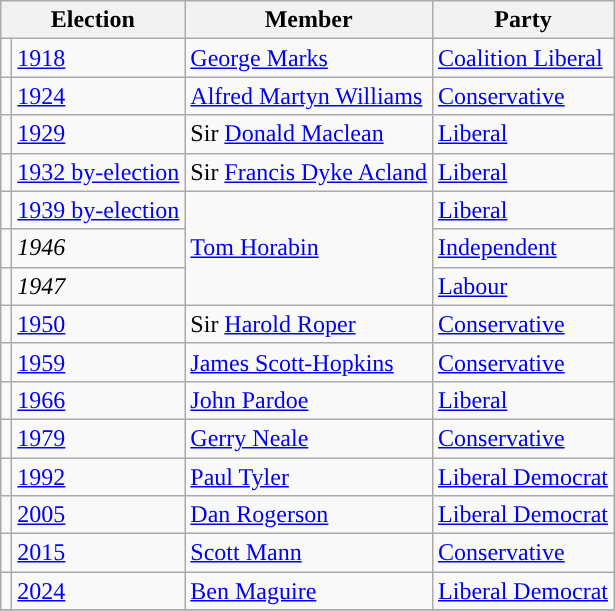<table class="wikitable">
<tr>
<th colspan=2>Election</th>
<th>Member</th>
<th>Party</th>
</tr>
<tr>
<td style="color:inherit;background-color: "></td>
<td><a href='#'>1918</a></td>
<td><a href='#'>George Marks</a></td>
<td><a href='#'>Coalition Liberal</a></td>
</tr>
<tr>
<td style="color:inherit;background-color: "></td>
<td><a href='#'>1924</a></td>
<td><a href='#'>Alfred Martyn Williams</a></td>
<td><a href='#'>Conservative</a></td>
</tr>
<tr>
<td style="color:inherit;background-color: "></td>
<td><a href='#'>1929</a></td>
<td>Sir <a href='#'>Donald Maclean</a></td>
<td><a href='#'>Liberal</a></td>
</tr>
<tr>
<td style="color:inherit;background-color: "></td>
<td><a href='#'>1932 by-election</a></td>
<td>Sir <a href='#'>Francis Dyke Acland</a></td>
<td><a href='#'>Liberal</a></td>
</tr>
<tr>
<td style="color:inherit;background-color: "></td>
<td><a href='#'>1939 by-election</a></td>
<td rowspan=3><a href='#'>Tom Horabin</a></td>
<td><a href='#'>Liberal</a></td>
</tr>
<tr>
<td style="color:inherit;background-color: "></td>
<td><em>1946</em></td>
<td><a href='#'>Independent</a></td>
</tr>
<tr>
<td style="color:inherit;background-color: "></td>
<td><em>1947</em></td>
<td><a href='#'>Labour</a></td>
</tr>
<tr>
<td style="color:inherit;background-color: "></td>
<td><a href='#'>1950</a></td>
<td>Sir <a href='#'>Harold Roper</a></td>
<td><a href='#'>Conservative</a></td>
</tr>
<tr>
<td style="color:inherit;background-color: "></td>
<td><a href='#'>1959</a></td>
<td><a href='#'>James Scott-Hopkins</a></td>
<td><a href='#'>Conservative</a></td>
</tr>
<tr>
<td style="color:inherit;background-color: "></td>
<td><a href='#'>1966</a></td>
<td><a href='#'>John Pardoe</a></td>
<td><a href='#'>Liberal</a></td>
</tr>
<tr>
<td style="color:inherit;background-color: "></td>
<td><a href='#'>1979</a></td>
<td><a href='#'>Gerry Neale</a></td>
<td><a href='#'>Conservative</a></td>
</tr>
<tr>
<td style="color:inherit;background-color: "></td>
<td><a href='#'>1992</a></td>
<td><a href='#'>Paul Tyler</a></td>
<td><a href='#'>Liberal Democrat</a></td>
</tr>
<tr>
<td style="color:inherit;background-color: "></td>
<td><a href='#'>2005</a></td>
<td><a href='#'>Dan Rogerson</a></td>
<td><a href='#'>Liberal Democrat</a></td>
</tr>
<tr>
<td style="color:inherit;background-color: "></td>
<td><a href='#'>2015</a></td>
<td><a href='#'>Scott Mann</a></td>
<td><a href='#'>Conservative</a></td>
</tr>
<tr>
<td style="color:inherit;background-color: "></td>
<td><a href='#'>2024</a></td>
<td><a href='#'>Ben Maguire</a></td>
<td><a href='#'>Liberal Democrat</a></td>
</tr>
<tr>
</tr>
</table>
